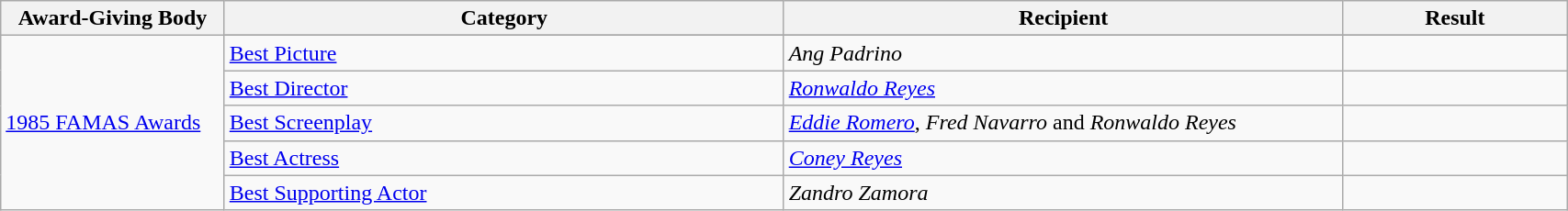<table | width="90%" class="wikitable sortable">
<tr>
<th width="10%">Award-Giving Body</th>
<th width="25%">Category</th>
<th width="25%">Recipient</th>
<th width="10%">Result</th>
</tr>
<tr>
<td rowspan=6><a href='#'>1985 FAMAS Awards</a></td>
</tr>
<tr>
<td><a href='#'>Best Picture</a></td>
<td><em>Ang Padrino</em></td>
<td></td>
</tr>
<tr>
<td><a href='#'>Best Director</a></td>
<td><em><a href='#'>Ronwaldo Reyes</a></em></td>
<td></td>
</tr>
<tr>
<td><a href='#'>Best Screenplay</a></td>
<td><em><a href='#'>Eddie Romero</a></em>, <em>Fred Navarro</em> and <em>Ronwaldo Reyes</em></td>
<td></td>
</tr>
<tr>
<td><a href='#'>Best Actress</a></td>
<td><em><a href='#'>Coney Reyes</a></em></td>
<td></td>
</tr>
<tr>
<td><a href='#'>Best Supporting Actor</a></td>
<td><em>Zandro Zamora</em></td>
<td></td>
</tr>
</table>
